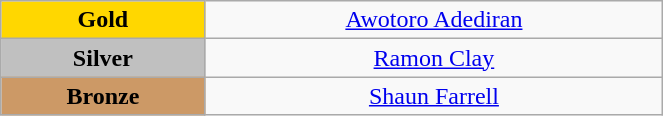<table class="wikitable" style="text-align:center; " width="35%">
<tr>
<td bgcolor="gold"><strong>Gold</strong></td>
<td><a href='#'>Awotoro Adediran</a><br>  <small><em></em></small></td>
</tr>
<tr>
<td bgcolor="silver"><strong>Silver</strong></td>
<td><a href='#'>Ramon Clay</a><br>  <small><em></em></small></td>
</tr>
<tr>
<td bgcolor="CC9966"><strong>Bronze</strong></td>
<td><a href='#'>Shaun Farrell</a><br>  <small><em></em></small></td>
</tr>
</table>
